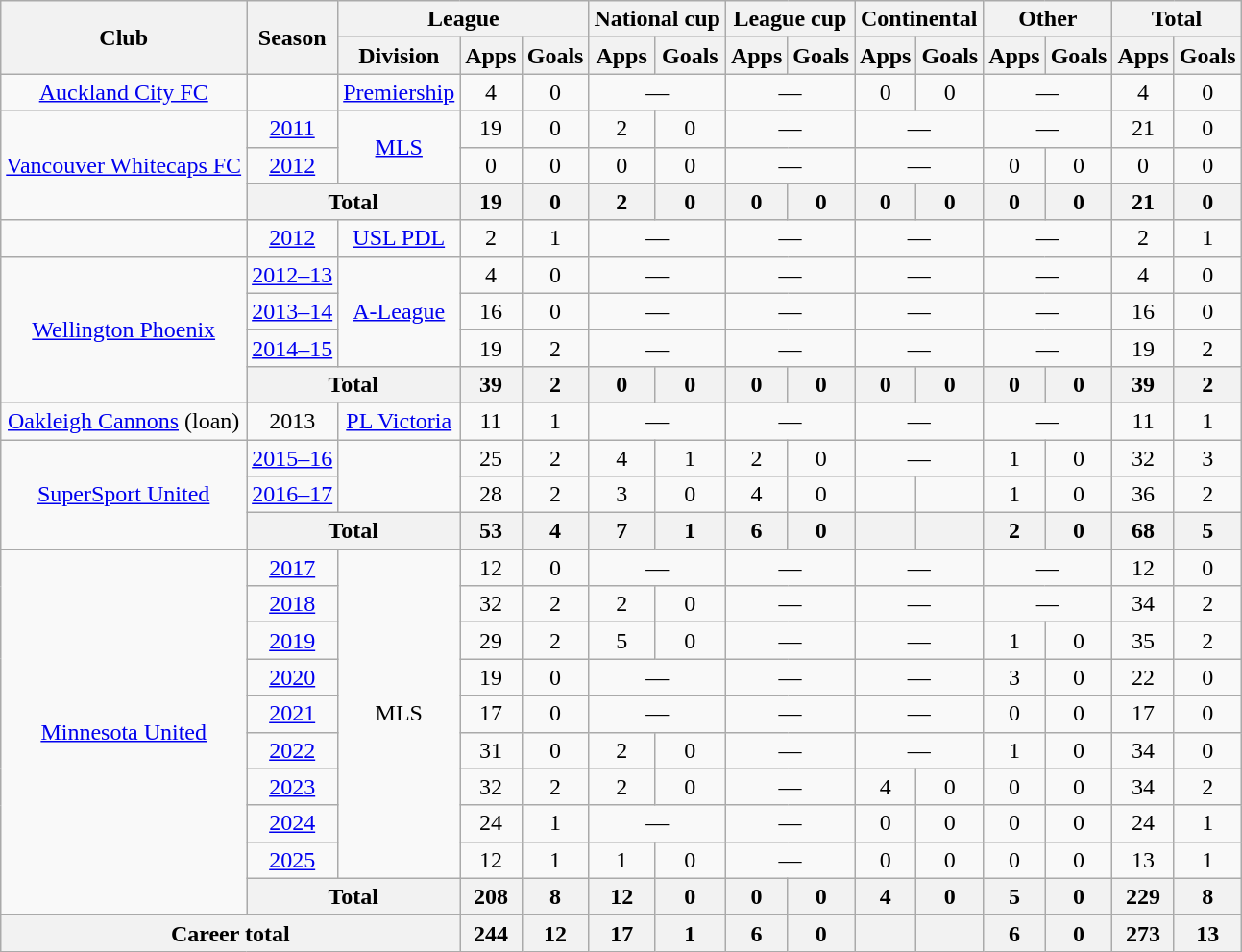<table class="wikitable" style="text-align:center">
<tr>
<th rowspan="2">Club</th>
<th rowspan="2">Season</th>
<th colspan="3">League</th>
<th colspan="2">National cup</th>
<th colspan="2">League cup</th>
<th colspan="2">Continental</th>
<th colspan="2">Other</th>
<th colspan="2">Total</th>
</tr>
<tr>
<th>Division</th>
<th>Apps</th>
<th>Goals</th>
<th>Apps</th>
<th>Goals</th>
<th>Apps</th>
<th>Goals</th>
<th>Apps</th>
<th>Goals</th>
<th>Apps</th>
<th>Goals</th>
<th>Apps</th>
<th>Goals</th>
</tr>
<tr>
<td><a href='#'>Auckland City FC</a></td>
<td></td>
<td><a href='#'>Premiership</a></td>
<td>4</td>
<td>0</td>
<td colspan="2">—</td>
<td colspan="2">—</td>
<td>0</td>
<td>0</td>
<td colspan="2">—</td>
<td>4</td>
<td>0</td>
</tr>
<tr>
<td rowspan="3"><a href='#'>Vancouver Whitecaps FC</a></td>
<td><a href='#'>2011</a></td>
<td rowspan="2"><a href='#'>MLS</a></td>
<td>19</td>
<td>0</td>
<td>2</td>
<td>0</td>
<td colspan="2">—</td>
<td colspan="2">—</td>
<td colspan="2">—</td>
<td>21</td>
<td>0</td>
</tr>
<tr>
<td><a href='#'>2012</a></td>
<td>0</td>
<td>0</td>
<td>0</td>
<td>0</td>
<td colspan="2">—</td>
<td colspan="2">—</td>
<td>0</td>
<td>0</td>
<td>0</td>
<td>0</td>
</tr>
<tr>
<th colspan="2">Total</th>
<th>19</th>
<th>0</th>
<th>2</th>
<th>0</th>
<th>0</th>
<th>0</th>
<th>0</th>
<th>0</th>
<th>0</th>
<th>0</th>
<th>21</th>
<th>0</th>
</tr>
<tr>
<td></td>
<td><a href='#'>2012</a></td>
<td><a href='#'>USL PDL</a></td>
<td>2</td>
<td>1</td>
<td colspan="2">—</td>
<td colspan="2">—</td>
<td colspan="2">—</td>
<td colspan="2">—</td>
<td>2</td>
<td>1</td>
</tr>
<tr>
<td rowspan="4"><a href='#'>Wellington Phoenix</a></td>
<td><a href='#'>2012–13</a></td>
<td rowspan="3"><a href='#'>A-League</a></td>
<td>4</td>
<td>0</td>
<td colspan="2">—</td>
<td colspan="2">—</td>
<td colspan="2">—</td>
<td colspan="2">—</td>
<td>4</td>
<td>0</td>
</tr>
<tr>
<td><a href='#'>2013–14</a></td>
<td>16</td>
<td>0</td>
<td colspan="2">—</td>
<td colspan="2">—</td>
<td colspan="2">—</td>
<td colspan="2">—</td>
<td>16</td>
<td>0</td>
</tr>
<tr>
<td><a href='#'>2014–15</a></td>
<td>19</td>
<td>2</td>
<td colspan="2">—</td>
<td colspan="2">—</td>
<td colspan="2">—</td>
<td colspan="2">—</td>
<td>19</td>
<td>2</td>
</tr>
<tr>
<th colspan="2">Total</th>
<th>39</th>
<th>2</th>
<th>0</th>
<th>0</th>
<th>0</th>
<th>0</th>
<th>0</th>
<th>0</th>
<th>0</th>
<th>0</th>
<th>39</th>
<th>2</th>
</tr>
<tr>
<td><a href='#'>Oakleigh Cannons</a> (loan)</td>
<td>2013</td>
<td><a href='#'>PL Victoria</a></td>
<td>11</td>
<td>1</td>
<td colspan="2">—</td>
<td colspan="2">—</td>
<td colspan="2">—</td>
<td colspan="2">—</td>
<td>11</td>
<td>1</td>
</tr>
<tr>
<td rowspan="3"><a href='#'>SuperSport United</a></td>
<td><a href='#'>2015–16</a></td>
<td rowspan="2"></td>
<td>25</td>
<td>2</td>
<td>4</td>
<td>1</td>
<td>2</td>
<td>0</td>
<td colspan=2>—</td>
<td>1</td>
<td>0</td>
<td>32</td>
<td>3</td>
</tr>
<tr>
<td><a href='#'>2016–17</a></td>
<td>28</td>
<td>2</td>
<td>3</td>
<td>0</td>
<td>4</td>
<td>0</td>
<td></td>
<td></td>
<td>1</td>
<td>0</td>
<td>36</td>
<td>2</td>
</tr>
<tr>
<th colspan="2">Total</th>
<th>53</th>
<th>4</th>
<th>7</th>
<th>1</th>
<th>6</th>
<th>0</th>
<th></th>
<th></th>
<th>2</th>
<th>0</th>
<th>68</th>
<th>5</th>
</tr>
<tr>
<td rowspan="10"><a href='#'>Minnesota United</a></td>
<td><a href='#'>2017</a></td>
<td rowspan="9">MLS</td>
<td>12</td>
<td>0</td>
<td colspan="2">—</td>
<td colspan="2">—</td>
<td colspan="2">—</td>
<td colspan="2">—</td>
<td>12</td>
<td>0</td>
</tr>
<tr>
<td><a href='#'>2018</a></td>
<td>32</td>
<td>2</td>
<td>2</td>
<td>0</td>
<td colspan="2">—</td>
<td colspan="2">—</td>
<td colspan="2">—</td>
<td>34</td>
<td>2</td>
</tr>
<tr>
<td><a href='#'>2019</a></td>
<td>29</td>
<td>2</td>
<td>5</td>
<td>0</td>
<td colspan="2">—</td>
<td colspan="2">—</td>
<td>1</td>
<td>0</td>
<td>35</td>
<td>2</td>
</tr>
<tr>
<td><a href='#'>2020</a></td>
<td>19</td>
<td>0</td>
<td colspan="2">—</td>
<td colspan="2">—</td>
<td colspan="2">—</td>
<td>3</td>
<td>0</td>
<td>22</td>
<td>0</td>
</tr>
<tr>
<td><a href='#'>2021</a></td>
<td>17</td>
<td>0</td>
<td colspan="2">—</td>
<td colspan="2">—</td>
<td colspan="2">—</td>
<td>0</td>
<td>0</td>
<td>17</td>
<td>0</td>
</tr>
<tr>
<td><a href='#'>2022</a></td>
<td>31</td>
<td>0</td>
<td>2</td>
<td>0</td>
<td colspan="2">—</td>
<td colspan="2">—</td>
<td>1</td>
<td>0</td>
<td>34</td>
<td>0</td>
</tr>
<tr>
<td><a href='#'>2023</a></td>
<td>32</td>
<td>2</td>
<td>2</td>
<td>0</td>
<td colspan="2">—</td>
<td>4</td>
<td>0</td>
<td>0</td>
<td>0</td>
<td>34</td>
<td>2</td>
</tr>
<tr>
<td><a href='#'>2024</a></td>
<td>24</td>
<td>1</td>
<td colspan="2">—</td>
<td colspan="2">—</td>
<td>0</td>
<td>0</td>
<td>0</td>
<td>0</td>
<td>24</td>
<td>1</td>
</tr>
<tr>
<td><a href='#'>2025</a></td>
<td>12</td>
<td>1</td>
<td>1</td>
<td>0</td>
<td colspan="2">—</td>
<td>0</td>
<td>0</td>
<td>0</td>
<td>0</td>
<td>13</td>
<td>1</td>
</tr>
<tr>
<th colspan="2">Total</th>
<th>208</th>
<th>8</th>
<th>12</th>
<th>0</th>
<th>0</th>
<th>0</th>
<th>4</th>
<th>0</th>
<th>5</th>
<th>0</th>
<th>229</th>
<th>8</th>
</tr>
<tr>
<th colspan="3">Career total</th>
<th>244</th>
<th>12</th>
<th>17</th>
<th>1</th>
<th>6</th>
<th>0</th>
<th></th>
<th></th>
<th>6</th>
<th>0</th>
<th>273</th>
<th>13</th>
</tr>
</table>
